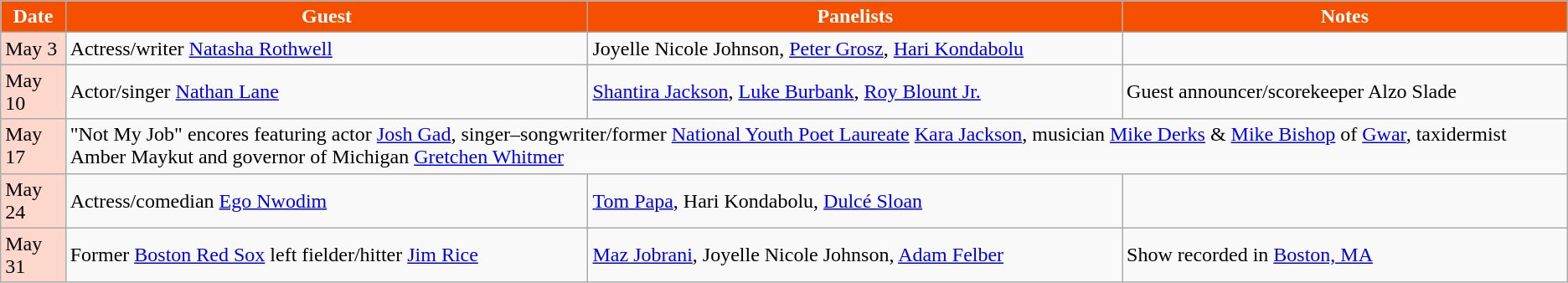<table class="wikitable">
<tr>
<th style="background:#f55000;color:#FFFFFF;">Date</th>
<th style="background:#f55000;color:#FFFFFF;">Guest</th>
<th style="background:#f55000;color:#FFFFFF;">Panelists</th>
<th style="background:#f55000;color:#FFFFFF;">Notes</th>
</tr>
<tr>
<td style="background:#FDD6CC;color:#000000;">May 3</td>
<td>Actress/writer <a href='#'>Natasha Rothwell</a></td>
<td>Joyelle Nicole Johnson, <a href='#'>Peter Grosz</a>, <a href='#'>Hari Kondabolu</a></td>
<td></td>
</tr>
<tr>
<td style="background:#FDD6CC;color:#000000;">May 10</td>
<td>Actor/singer <a href='#'>Nathan Lane</a></td>
<td><a href='#'>Shantira Jackson</a>, <a href='#'>Luke Burbank</a>, <a href='#'>Roy Blount Jr.</a></td>
<td>Guest announcer/scorekeeper Alzo Slade</td>
</tr>
<tr>
<td style="background:#FDD6CC;color:#000000;">May 17</td>
<td colspan=3>"Not My Job" encores featuring actor <a href='#'>Josh Gad</a>, singer–songwriter/former <a href='#'>National Youth Poet Laureate</a> <a href='#'>Kara Jackson</a>, musician <a href='#'>Mike Derks</a> & <a href='#'>Mike Bishop</a> of <a href='#'>Gwar</a>, taxidermist Amber Maykut and governor of Michigan <a href='#'>Gretchen Whitmer</a></td>
</tr>
<tr>
<td style="background:#FDD6CC;color:#000000;">May 24</td>
<td>Actress/comedian <a href='#'>Ego Nwodim</a></td>
<td><a href='#'>Tom Papa</a>, Hari Kondabolu, <a href='#'>Dulcé Sloan</a></td>
<td></td>
</tr>
<tr>
<td style="background:#FDD6CC;color:#000000;">May 31</td>
<td>Former <a href='#'>Boston Red Sox</a> left fielder/hitter <a href='#'>Jim Rice</a></td>
<td><a href='#'>Maz Jobrani</a>, Joyelle Nicole Johnson, <a href='#'>Adam Felber</a></td>
<td>Show recorded in <a href='#'>Boston, MA</a> </td>
</tr>
</table>
